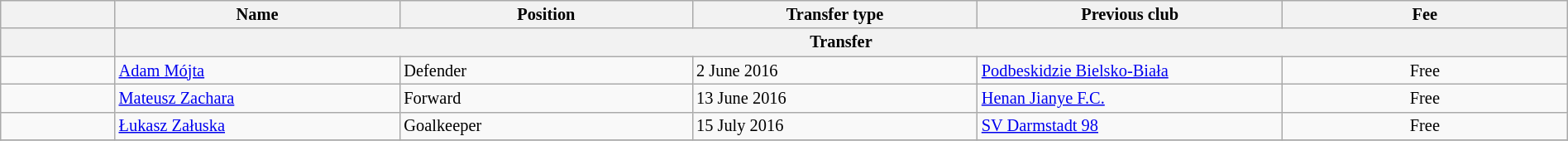<table class="wikitable" style="width:100%; font-size:85%;">
<tr>
<th width="2%"></th>
<th width="5%">Name</th>
<th width="5%">Position</th>
<th width="5%">Transfer type</th>
<th width="5%">Previous club</th>
<th width="5%">Fee</th>
</tr>
<tr>
<th></th>
<th colspan="5" align="center">Transfer</th>
</tr>
<tr>
<td align=center></td>
<td align=left> <a href='#'>Adam Mójta</a></td>
<td align=left>Defender</td>
<td align=left>2 June 2016</td>
<td align=left> <a href='#'>Podbeskidzie Bielsko-Biała</a></td>
<td align=center>Free</td>
</tr>
<tr>
<td align=center></td>
<td align=left> <a href='#'>Mateusz Zachara</a></td>
<td align=left>Forward</td>
<td align=left>13 June 2016</td>
<td align=left> <a href='#'>Henan Jianye F.C.</a></td>
<td align=center>Free</td>
</tr>
<tr>
<td align=center></td>
<td align=left> <a href='#'>Łukasz Załuska</a></td>
<td align=left>Goalkeeper</td>
<td align=left>15 July 2016</td>
<td align=left> <a href='#'>SV Darmstadt 98</a></td>
<td align=center>Free</td>
</tr>
<tr>
</tr>
</table>
